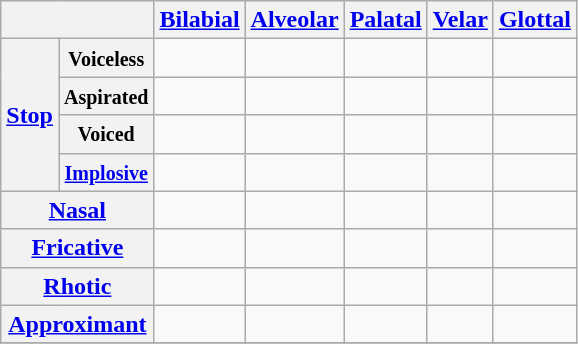<table class="wikitable" style="text-align: center">
<tr>
<th colspan="2"></th>
<th><a href='#'>Bilabial</a></th>
<th><a href='#'>Alveolar</a></th>
<th><a href='#'>Palatal</a></th>
<th><a href='#'>Velar</a></th>
<th><a href='#'>Glottal</a></th>
</tr>
<tr>
<th rowspan="4"><a href='#'>Stop</a></th>
<th><small>Voiceless</small></th>
<td></td>
<td></td>
<td></td>
<td></td>
<td></td>
</tr>
<tr>
<th><small>Aspirated</small></th>
<td></td>
<td></td>
<td></td>
<td></td>
<td></td>
</tr>
<tr>
<th><small>Voiced</small></th>
<td></td>
<td></td>
<td></td>
<td></td>
<td></td>
</tr>
<tr>
<th><small><a href='#'>Implosive</a></small></th>
<td></td>
<td></td>
<td></td>
<td></td>
<td></td>
</tr>
<tr>
<th colspan=2><a href='#'>Nasal</a></th>
<td></td>
<td></td>
<td></td>
<td></td>
<td></td>
</tr>
<tr>
<th colspan=2><a href='#'>Fricative</a></th>
<td></td>
<td></td>
<td></td>
<td></td>
<td></td>
</tr>
<tr>
<th colspan=2><a href='#'>Rhotic</a></th>
<td></td>
<td></td>
<td></td>
<td></td>
<td></td>
</tr>
<tr>
<th colspan=2><a href='#'>Approximant</a></th>
<td></td>
<td></td>
<td></td>
<td></td>
<td></td>
</tr>
<tr>
</tr>
</table>
